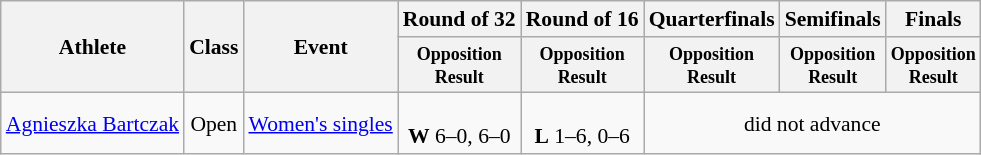<table class=wikitable style="font-size:90%">
<tr>
<th rowspan="2">Athlete</th>
<th rowspan="2">Class</th>
<th rowspan="2">Event</th>
<th>Round of 32</th>
<th>Round of 16</th>
<th>Quarterfinals</th>
<th>Semifinals</th>
<th>Finals</th>
</tr>
<tr>
<th style="line-height:1em"><small>Opposition<br>Result</small></th>
<th style="line-height:1em"><small>Opposition<br>Result</small></th>
<th style="line-height:1em"><small>Opposition<br>Result</small></th>
<th style="line-height:1em"><small>Opposition<br>Result</small></th>
<th style="line-height:1em"><small>Opposition<br>Result</small></th>
</tr>
<tr>
<td><a href='#'>Agnieszka Bartczak</a></td>
<td style="text-align:center;">Open</td>
<td><a href='#'>Women's singles</a></td>
<td style="text-align:center;"><br><strong>W</strong> 6–0, 6–0</td>
<td style="text-align:center;"><br><strong>L</strong> 1–6, 0–6</td>
<td style="text-align:center;" colspan="3">did not advance</td>
</tr>
</table>
